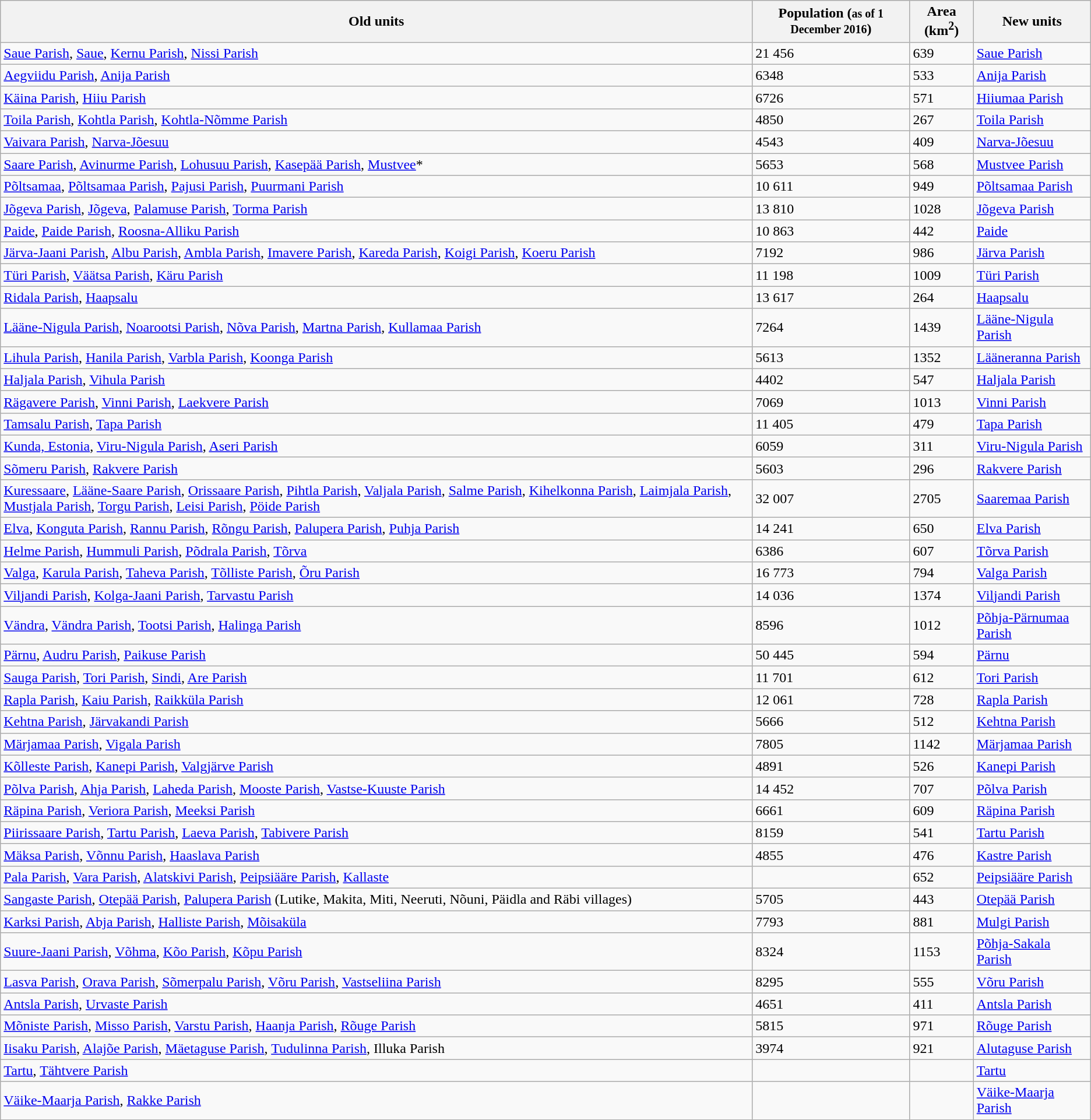<table class="sortable wikitable" style="text-align:left">
<tr>
<th>Old units</th>
<th>Population (<small>as of 1 December 2016</small>)</th>
<th>Area (km<sup>2</sup>)</th>
<th>New units</th>
</tr>
<tr>
<td><a href='#'>Saue Parish</a>, <a href='#'>Saue</a>, <a href='#'>Kernu Parish</a>, <a href='#'>Nissi Parish</a></td>
<td>21 456</td>
<td>639</td>
<td><a href='#'>Saue Parish</a></td>
</tr>
<tr>
<td><a href='#'>Aegviidu Parish</a>, <a href='#'>Anija Parish</a></td>
<td>6348</td>
<td>533</td>
<td><a href='#'>Anija Parish</a></td>
</tr>
<tr>
<td><a href='#'>Käina Parish</a>, <a href='#'>Hiiu Parish</a></td>
<td>6726</td>
<td>571</td>
<td><a href='#'>Hiiumaa Parish</a></td>
</tr>
<tr>
<td><a href='#'>Toila Parish</a>, <a href='#'>Kohtla Parish</a>, <a href='#'>Kohtla-Nõmme Parish</a></td>
<td>4850</td>
<td>267</td>
<td><a href='#'>Toila Parish</a></td>
</tr>
<tr>
<td><a href='#'>Vaivara Parish</a>, <a href='#'>Narva-Jõesuu</a></td>
<td>4543</td>
<td>409</td>
<td><a href='#'>Narva-Jõesuu</a></td>
</tr>
<tr>
<td><a href='#'>Saare Parish</a>, <a href='#'>Avinurme Parish</a>, <a href='#'>Lohusuu Parish</a>, <a href='#'>Kasepää Parish</a>, <a href='#'>Mustvee</a>*</td>
<td>5653</td>
<td>568</td>
<td><a href='#'>Mustvee Parish</a></td>
</tr>
<tr>
<td><a href='#'>Põltsamaa</a>, <a href='#'>Põltsamaa Parish</a>, <a href='#'>Pajusi Parish</a>, <a href='#'>Puurmani Parish</a></td>
<td>10 611</td>
<td>949</td>
<td><a href='#'>Põltsamaa Parish</a></td>
</tr>
<tr>
<td><a href='#'>Jõgeva Parish</a>, <a href='#'>Jõgeva</a>, <a href='#'>Palamuse Parish</a>, <a href='#'>Torma Parish</a></td>
<td>13 810</td>
<td>1028</td>
<td><a href='#'>Jõgeva Parish</a></td>
</tr>
<tr>
<td><a href='#'>Paide</a>, <a href='#'>Paide Parish</a>, <a href='#'>Roosna-Alliku Parish</a></td>
<td>10 863</td>
<td>442</td>
<td><a href='#'>Paide</a></td>
</tr>
<tr>
<td><a href='#'>Järva-Jaani Parish</a>, <a href='#'>Albu Parish</a>, <a href='#'>Ambla Parish</a>, <a href='#'>Imavere Parish</a>, <a href='#'>Kareda Parish</a>, <a href='#'>Koigi Parish</a>, <a href='#'>Koeru Parish</a></td>
<td>7192</td>
<td>986</td>
<td><a href='#'>Järva Parish</a></td>
</tr>
<tr>
<td><a href='#'>Türi Parish</a>, <a href='#'>Väätsa Parish</a>, <a href='#'>Käru Parish</a></td>
<td>11 198</td>
<td>1009</td>
<td><a href='#'>Türi Parish</a></td>
</tr>
<tr>
<td><a href='#'>Ridala Parish</a>, <a href='#'>Haapsalu</a></td>
<td>13 617</td>
<td>264</td>
<td><a href='#'>Haapsalu</a></td>
</tr>
<tr>
<td><a href='#'>Lääne-Nigula Parish</a>, <a href='#'>Noarootsi Parish</a>, <a href='#'>Nõva Parish</a>, <a href='#'>Martna Parish</a>, <a href='#'>Kullamaa Parish</a></td>
<td>7264</td>
<td>1439</td>
<td><a href='#'>Lääne-Nigula Parish</a></td>
</tr>
<tr>
<td><a href='#'>Lihula Parish</a>, <a href='#'>Hanila Parish</a>, <a href='#'>Varbla Parish</a>, <a href='#'>Koonga Parish</a></td>
<td>5613</td>
<td>1352</td>
<td><a href='#'>Lääneranna Parish</a></td>
</tr>
<tr>
<td><a href='#'>Haljala Parish</a>, <a href='#'>Vihula Parish</a></td>
<td>4402</td>
<td>547</td>
<td><a href='#'>Haljala Parish</a></td>
</tr>
<tr>
<td><a href='#'>Rägavere Parish</a>, <a href='#'>Vinni Parish</a>, <a href='#'>Laekvere Parish</a></td>
<td>7069</td>
<td>1013</td>
<td><a href='#'>Vinni Parish</a></td>
</tr>
<tr>
<td><a href='#'>Tamsalu Parish</a>, <a href='#'>Tapa Parish</a></td>
<td>11 405</td>
<td>479</td>
<td><a href='#'>Tapa Parish</a></td>
</tr>
<tr>
<td><a href='#'>Kunda, Estonia</a>, <a href='#'>Viru-Nigula Parish</a>, <a href='#'>Aseri Parish</a></td>
<td>6059</td>
<td>311</td>
<td><a href='#'>Viru-Nigula Parish</a></td>
</tr>
<tr>
<td><a href='#'>Sõmeru Parish</a>, <a href='#'>Rakvere Parish</a></td>
<td>5603</td>
<td>296</td>
<td><a href='#'>Rakvere Parish</a></td>
</tr>
<tr>
<td><a href='#'>Kuressaare</a>, <a href='#'>Lääne-Saare Parish</a>, <a href='#'>Orissaare Parish</a>, <a href='#'>Pihtla Parish</a>, <a href='#'>Valjala Parish</a>, <a href='#'>Salme Parish</a>, <a href='#'>Kihelkonna Parish</a>, <a href='#'>Laimjala Parish</a>, <a href='#'>Mustjala Parish</a>, <a href='#'>Torgu Parish</a>, <a href='#'>Leisi Parish</a>, <a href='#'>Pöide Parish</a></td>
<td>32 007</td>
<td>2705</td>
<td><a href='#'>Saaremaa Parish</a></td>
</tr>
<tr>
<td><a href='#'>Elva</a>, <a href='#'>Konguta Parish</a>, <a href='#'>Rannu Parish</a>, <a href='#'>Rõngu Parish</a>, <a href='#'>Palupera Parish</a>, <a href='#'>Puhja Parish</a></td>
<td>14 241</td>
<td>650</td>
<td><a href='#'>Elva Parish</a></td>
</tr>
<tr>
<td><a href='#'>Helme Parish</a>, <a href='#'>Hummuli Parish</a>, <a href='#'>Põdrala Parish</a>, <a href='#'>Tõrva</a></td>
<td>6386</td>
<td>607</td>
<td><a href='#'>Tõrva Parish</a></td>
</tr>
<tr>
<td><a href='#'>Valga</a>, <a href='#'>Karula Parish</a>, <a href='#'>Taheva Parish</a>, <a href='#'>Tõlliste Parish</a>, <a href='#'>Õru Parish</a></td>
<td>16 773</td>
<td>794</td>
<td><a href='#'>Valga Parish</a></td>
</tr>
<tr>
<td><a href='#'>Viljandi Parish</a>, <a href='#'>Kolga-Jaani Parish</a>, <a href='#'>Tarvastu Parish</a></td>
<td>14 036</td>
<td>1374</td>
<td><a href='#'>Viljandi Parish</a></td>
</tr>
<tr>
<td><a href='#'>Vändra</a>, <a href='#'>Vändra Parish</a>, <a href='#'>Tootsi Parish</a>, <a href='#'>Halinga Parish</a></td>
<td>8596</td>
<td>1012</td>
<td><a href='#'>Põhja-Pärnumaa Parish</a></td>
</tr>
<tr>
<td><a href='#'>Pärnu</a>, <a href='#'>Audru Parish</a>, <a href='#'>Paikuse Parish</a></td>
<td>50 445</td>
<td>594</td>
<td><a href='#'>Pärnu</a></td>
</tr>
<tr>
<td><a href='#'>Sauga Parish</a>, <a href='#'>Tori Parish</a>, <a href='#'>Sindi</a>, <a href='#'>Are Parish</a></td>
<td>11 701</td>
<td>612</td>
<td><a href='#'>Tori Parish</a></td>
</tr>
<tr>
<td><a href='#'>Rapla Parish</a>, <a href='#'>Kaiu Parish</a>, <a href='#'>Raikküla Parish</a></td>
<td>12 061</td>
<td>728</td>
<td><a href='#'>Rapla Parish</a></td>
</tr>
<tr>
<td><a href='#'>Kehtna Parish</a>, <a href='#'>Järvakandi Parish</a></td>
<td>5666</td>
<td>512</td>
<td><a href='#'>Kehtna Parish</a></td>
</tr>
<tr>
<td><a href='#'>Märjamaa Parish</a>, <a href='#'>Vigala Parish</a></td>
<td>7805</td>
<td>1142</td>
<td><a href='#'>Märjamaa Parish</a></td>
</tr>
<tr>
<td><a href='#'>Kõlleste Parish</a>, <a href='#'>Kanepi Parish</a>, <a href='#'>Valgjärve Parish</a></td>
<td>4891</td>
<td>526</td>
<td><a href='#'>Kanepi Parish</a></td>
</tr>
<tr>
<td><a href='#'>Põlva Parish</a>, <a href='#'>Ahja Parish</a>, <a href='#'>Laheda Parish</a>, <a href='#'>Mooste Parish</a>, <a href='#'>Vastse-Kuuste Parish</a></td>
<td>14 452</td>
<td>707</td>
<td><a href='#'>Põlva Parish</a></td>
</tr>
<tr>
<td><a href='#'>Räpina Parish</a>, <a href='#'>Veriora Parish</a>, <a href='#'>Meeksi Parish</a></td>
<td>6661</td>
<td>609</td>
<td><a href='#'>Räpina Parish</a></td>
</tr>
<tr>
<td><a href='#'>Piirissaare Parish</a>, <a href='#'>Tartu Parish</a>, <a href='#'>Laeva Parish</a>, <a href='#'>Tabivere Parish</a></td>
<td>8159</td>
<td>541</td>
<td><a href='#'>Tartu Parish</a></td>
</tr>
<tr>
<td><a href='#'>Mäksa Parish</a>, <a href='#'>Võnnu Parish</a>, <a href='#'>Haaslava Parish</a></td>
<td>4855</td>
<td>476</td>
<td><a href='#'>Kastre Parish</a></td>
</tr>
<tr>
<td><a href='#'>Pala Parish</a>, <a href='#'>Vara Parish</a>, <a href='#'>Alatskivi Parish</a>, <a href='#'>Peipsiääre Parish</a>, <a href='#'>Kallaste</a></td>
<td></td>
<td>652</td>
<td><a href='#'>Peipsiääre Parish</a></td>
</tr>
<tr>
<td><a href='#'>Sangaste Parish</a>, <a href='#'>Otepää Parish</a>, <a href='#'>Palupera Parish</a> (Lutike, Makita, Miti, Neeruti, Nõuni, Päidla and Räbi villages)</td>
<td>5705</td>
<td>443</td>
<td><a href='#'>Otepää Parish</a></td>
</tr>
<tr>
<td><a href='#'>Karksi Parish</a>, <a href='#'>Abja Parish</a>, <a href='#'>Halliste Parish</a>, <a href='#'>Mõisaküla</a></td>
<td>7793</td>
<td>881</td>
<td><a href='#'>Mulgi Parish</a></td>
</tr>
<tr>
<td><a href='#'>Suure-Jaani Parish</a>, <a href='#'>Võhma</a>, <a href='#'>Kõo Parish</a>, <a href='#'>Kõpu Parish</a></td>
<td>8324</td>
<td>1153</td>
<td><a href='#'>Põhja-Sakala Parish</a></td>
</tr>
<tr>
<td><a href='#'>Lasva Parish</a>, <a href='#'>Orava Parish</a>, <a href='#'>Sõmerpalu Parish</a>, <a href='#'>Võru Parish</a>, <a href='#'>Vastseliina Parish</a></td>
<td>8295</td>
<td>555</td>
<td><a href='#'>Võru Parish</a></td>
</tr>
<tr>
<td><a href='#'>Antsla Parish</a>, <a href='#'>Urvaste Parish</a></td>
<td>4651</td>
<td>411</td>
<td><a href='#'>Antsla Parish</a></td>
</tr>
<tr>
<td><a href='#'>Mõniste Parish</a>, <a href='#'>Misso Parish</a>, <a href='#'>Varstu Parish</a>, <a href='#'>Haanja Parish</a>, <a href='#'>Rõuge Parish</a></td>
<td>5815</td>
<td>971</td>
<td><a href='#'>Rõuge Parish</a></td>
</tr>
<tr>
<td><a href='#'>Iisaku Parish</a>, <a href='#'>Alajõe Parish</a>, <a href='#'>Mäetaguse Parish</a>, <a href='#'>Tudulinna Parish</a>, Illuka Parish</td>
<td>3974</td>
<td>921</td>
<td><a href='#'>Alutaguse Parish</a></td>
</tr>
<tr>
<td><a href='#'>Tartu</a>, <a href='#'>Tähtvere Parish</a></td>
<td></td>
<td></td>
<td><a href='#'>Tartu</a></td>
</tr>
<tr>
<td><a href='#'>Väike-Maarja Parish</a>, <a href='#'>Rakke Parish</a></td>
<td></td>
<td></td>
<td><a href='#'>Väike-Maarja Parish</a></td>
</tr>
</table>
